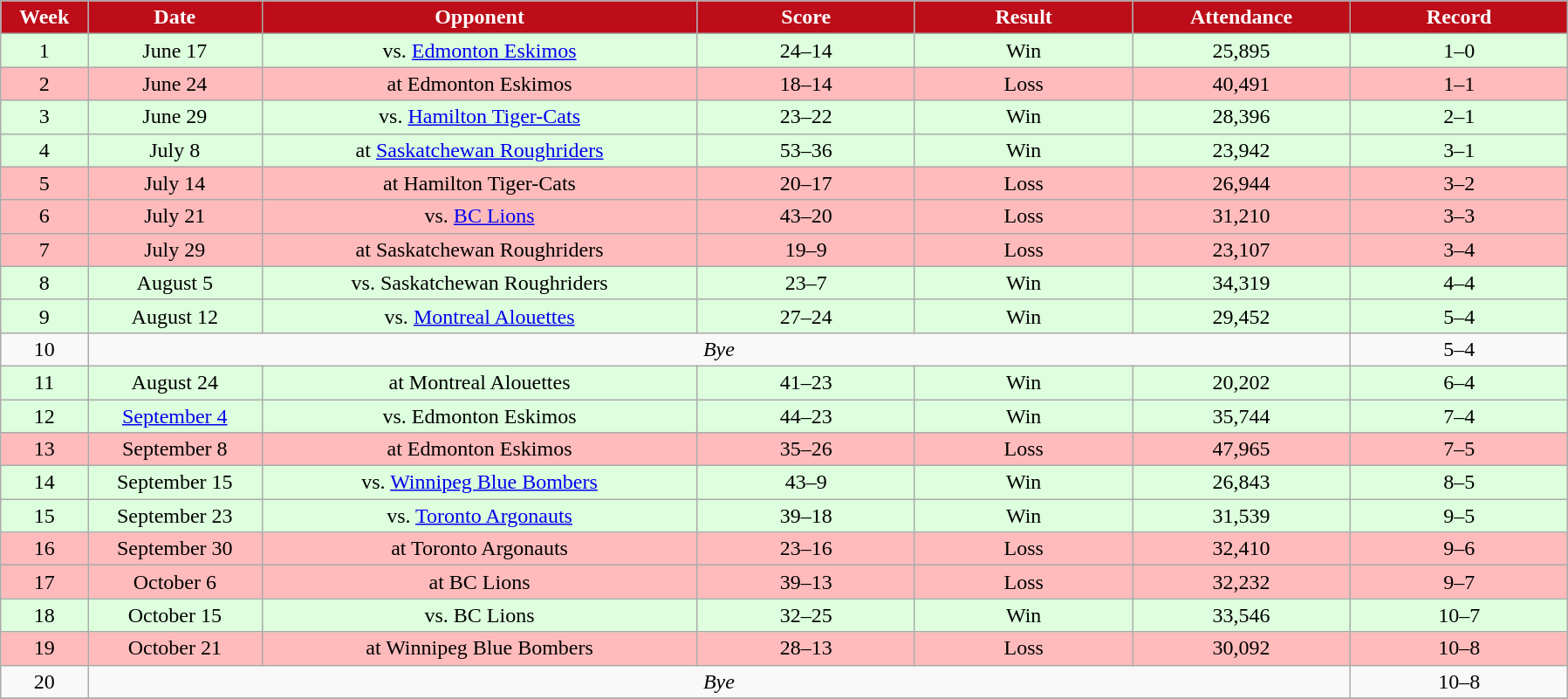<table class="wikitable sortable">
<tr>
<th style="background:#bd0d18;color:#FFFFFF;"  width="4%">Week</th>
<th style="background:#bd0d18;color:#FFFFFF;"  width="8%">Date</th>
<th style="background:#bd0d18;color:#FFFFFF;"  width="20%">Opponent</th>
<th style="background:#bd0d18;color:#FFFFFF;"  width="10%">Score</th>
<th style="background:#bd0d18;color:#FFFFFF;"  width="10%">Result</th>
<th style="background:#bd0d18;color:#FFFFFF;"  width="10%">Attendance</th>
<th style="background:#bd0d18;color:#FFFFFF;"  width="10%">Record</th>
</tr>
<tr align="center" bgcolor="#ddffdd">
<td>1</td>
<td>June 17</td>
<td>vs. <a href='#'>Edmonton Eskimos</a></td>
<td>24–14</td>
<td>Win</td>
<td>25,895</td>
<td>1–0</td>
</tr>
<tr align="center" bgcolor="#ffbbbb">
<td>2</td>
<td>June 24</td>
<td>at Edmonton Eskimos</td>
<td>18–14</td>
<td>Loss</td>
<td>40,491</td>
<td>1–1</td>
</tr>
<tr align="center" bgcolor="#ddffdd">
<td>3</td>
<td>June 29</td>
<td>vs. <a href='#'>Hamilton Tiger-Cats</a></td>
<td>23–22</td>
<td>Win</td>
<td>28,396</td>
<td>2–1</td>
</tr>
<tr align="center" bgcolor="#ddffdd">
<td>4</td>
<td>July 8</td>
<td>at <a href='#'>Saskatchewan Roughriders</a></td>
<td>53–36</td>
<td>Win</td>
<td>23,942</td>
<td>3–1</td>
</tr>
<tr align="center" bgcolor="#ffbbbb">
<td>5</td>
<td>July 14</td>
<td>at Hamilton Tiger-Cats</td>
<td>20–17</td>
<td>Loss</td>
<td>26,944</td>
<td>3–2</td>
</tr>
<tr align="center" bgcolor="#ffbbbb">
<td>6</td>
<td>July 21</td>
<td>vs. <a href='#'>BC Lions</a></td>
<td>43–20</td>
<td>Loss</td>
<td>31,210</td>
<td>3–3</td>
</tr>
<tr align="center" bgcolor="#ffbbbb">
<td>7</td>
<td>July 29</td>
<td>at Saskatchewan Roughriders</td>
<td>19–9</td>
<td>Loss</td>
<td>23,107</td>
<td>3–4</td>
</tr>
<tr align="center" bgcolor="#ddffdd">
<td>8</td>
<td>August 5</td>
<td>vs. Saskatchewan Roughriders</td>
<td>23–7</td>
<td>Win</td>
<td>34,319</td>
<td>4–4</td>
</tr>
<tr align="center" bgcolor="#ddffdd">
<td>9</td>
<td>August 12</td>
<td>vs. <a href='#'>Montreal Alouettes</a></td>
<td>27–24</td>
<td>Win</td>
<td>29,452</td>
<td>5–4</td>
</tr>
<tr align="center">
<td>10</td>
<td colspan="5"><em>Bye</em></td>
<td>5–4</td>
</tr>
<tr align="center" bgcolor="#ddffdd">
<td>11</td>
<td>August 24</td>
<td>at Montreal Alouettes</td>
<td>41–23</td>
<td>Win</td>
<td>20,202</td>
<td>6–4</td>
</tr>
<tr align="center" bgcolor="#ddffdd">
<td>12</td>
<td><a href='#'>September 4</a></td>
<td>vs. Edmonton Eskimos</td>
<td>44–23</td>
<td>Win</td>
<td>35,744</td>
<td>7–4</td>
</tr>
<tr align="center" bgcolor="#ffbbbb">
<td>13</td>
<td>September 8</td>
<td>at Edmonton Eskimos</td>
<td>35–26</td>
<td>Loss</td>
<td>47,965</td>
<td>7–5</td>
</tr>
<tr align="center" bgcolor="#ddffdd">
<td>14</td>
<td>September 15</td>
<td>vs. <a href='#'>Winnipeg Blue Bombers</a></td>
<td>43–9</td>
<td>Win</td>
<td>26,843</td>
<td>8–5</td>
</tr>
<tr align="center" bgcolor="#ddffdd">
<td>15</td>
<td>September 23</td>
<td>vs. <a href='#'>Toronto Argonauts</a></td>
<td>39–18</td>
<td>Win</td>
<td>31,539</td>
<td>9–5</td>
</tr>
<tr align="center" bgcolor="#ffbbbb">
<td>16</td>
<td>September 30</td>
<td>at Toronto Argonauts</td>
<td>23–16</td>
<td>Loss</td>
<td>32,410</td>
<td>9–6</td>
</tr>
<tr align="center" bgcolor="#ffbbbb">
<td>17</td>
<td>October 6</td>
<td>at BC Lions</td>
<td>39–13</td>
<td>Loss</td>
<td>32,232</td>
<td>9–7</td>
</tr>
<tr align="center" bgcolor="#ddffdd">
<td>18</td>
<td>October 15</td>
<td>vs. BC Lions</td>
<td>32–25</td>
<td>Win</td>
<td>33,546</td>
<td>10–7</td>
</tr>
<tr align="center" bgcolor="#ffbbbb">
<td>19</td>
<td>October 21</td>
<td>at Winnipeg Blue Bombers</td>
<td>28–13</td>
<td>Loss</td>
<td>30,092</td>
<td>10–8</td>
</tr>
<tr align="center">
<td>20</td>
<td colspan="5"><em>Bye</em></td>
<td>10–8</td>
</tr>
<tr>
</tr>
</table>
